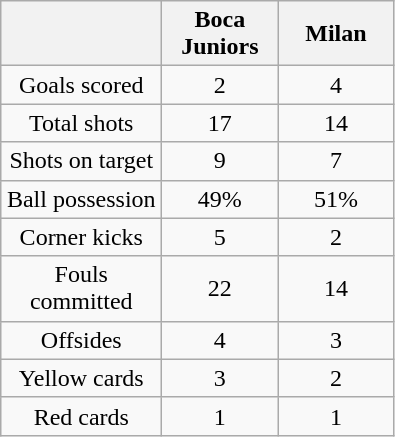<table class="wikitable" style="text-align:center">
<tr>
<th width=100></th>
<th width=70>Boca Juniors</th>
<th width=70>Milan</th>
</tr>
<tr>
<td>Goals scored</td>
<td>2</td>
<td>4</td>
</tr>
<tr>
<td>Total shots</td>
<td>17</td>
<td>14</td>
</tr>
<tr>
<td>Shots on target</td>
<td>9</td>
<td>7</td>
</tr>
<tr>
<td>Ball possession</td>
<td>49%</td>
<td>51%</td>
</tr>
<tr>
<td>Corner kicks</td>
<td>5</td>
<td>2</td>
</tr>
<tr>
<td>Fouls committed</td>
<td>22</td>
<td>14</td>
</tr>
<tr>
<td>Offsides</td>
<td>4</td>
<td>3</td>
</tr>
<tr>
<td>Yellow cards</td>
<td>3</td>
<td>2</td>
</tr>
<tr>
<td>Red cards</td>
<td>1</td>
<td>1</td>
</tr>
</table>
